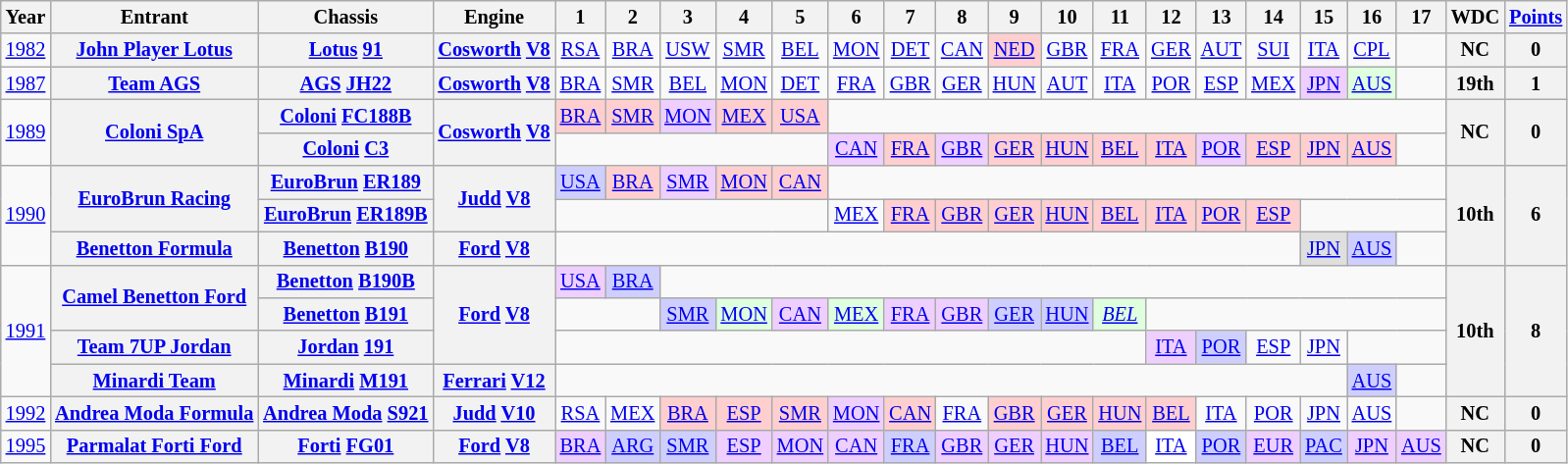<table class="wikitable" style="text-align:center; font-size:85%">
<tr>
<th>Year</th>
<th>Entrant</th>
<th>Chassis</th>
<th>Engine</th>
<th>1</th>
<th>2</th>
<th>3</th>
<th>4</th>
<th>5</th>
<th>6</th>
<th>7</th>
<th>8</th>
<th>9</th>
<th>10</th>
<th>11</th>
<th>12</th>
<th>13</th>
<th>14</th>
<th>15</th>
<th>16</th>
<th>17</th>
<th>WDC</th>
<th><a href='#'>Points</a></th>
</tr>
<tr>
<td><a href='#'>1982</a></td>
<th nowrap><a href='#'>John Player Lotus</a></th>
<th nowrap><a href='#'>Lotus</a> <a href='#'>91</a></th>
<th nowrap><a href='#'>Cosworth</a> <a href='#'>V8</a></th>
<td><a href='#'>RSA</a></td>
<td><a href='#'>BRA</a></td>
<td><a href='#'>USW</a></td>
<td><a href='#'>SMR</a></td>
<td><a href='#'>BEL</a></td>
<td><a href='#'>MON</a></td>
<td><a href='#'>DET</a></td>
<td><a href='#'>CAN</a></td>
<td style="background:#ffcfcf;"><a href='#'>NED</a><br></td>
<td><a href='#'>GBR</a></td>
<td><a href='#'>FRA</a></td>
<td><a href='#'>GER</a></td>
<td><a href='#'>AUT</a></td>
<td><a href='#'>SUI</a></td>
<td><a href='#'>ITA</a></td>
<td><a href='#'>CPL</a></td>
<td></td>
<th>NC</th>
<th>0</th>
</tr>
<tr>
<td><a href='#'>1987</a></td>
<th nowrap><a href='#'>Team AGS</a></th>
<th nowrap><a href='#'>AGS</a> <a href='#'>JH22</a></th>
<th nowrap><a href='#'>Cosworth</a> <a href='#'>V8</a></th>
<td><a href='#'>BRA</a></td>
<td><a href='#'>SMR</a></td>
<td><a href='#'>BEL</a></td>
<td><a href='#'>MON</a></td>
<td><a href='#'>DET</a></td>
<td><a href='#'>FRA</a></td>
<td><a href='#'>GBR</a></td>
<td><a href='#'>GER</a></td>
<td><a href='#'>HUN</a></td>
<td><a href='#'>AUT</a></td>
<td><a href='#'>ITA</a></td>
<td><a href='#'>POR</a></td>
<td><a href='#'>ESP</a></td>
<td><a href='#'>MEX</a></td>
<td style="background:#efcfff;"><a href='#'>JPN</a><br></td>
<td style="background:#dfffdf;"><a href='#'>AUS</a><br></td>
<td></td>
<th>19th</th>
<th>1</th>
</tr>
<tr>
<td rowspan=2><a href='#'>1989</a></td>
<th rowspan=2 nowrap><a href='#'>Coloni SpA</a></th>
<th nowrap><a href='#'>Coloni</a> <a href='#'>FC188B</a></th>
<th rowspan=2 nowrap><a href='#'>Cosworth</a> <a href='#'>V8</a></th>
<td style="background:#ffcfcf;"><a href='#'>BRA</a><br></td>
<td style="background:#ffcfcf;"><a href='#'>SMR</a><br></td>
<td style="background:#efcfff;"><a href='#'>MON</a><br></td>
<td style="background:#ffcfcf;"><a href='#'>MEX</a><br></td>
<td style="background:#ffcfcf;"><a href='#'>USA</a><br></td>
<td colspan=12></td>
<th rowspan=2>NC</th>
<th rowspan=2>0</th>
</tr>
<tr>
<th nowrap><a href='#'>Coloni</a> <a href='#'>C3</a></th>
<td colspan=5></td>
<td style="background:#efcfff;"><a href='#'>CAN</a><br></td>
<td style="background:#ffcfcf;"><a href='#'>FRA</a><br></td>
<td style="background:#efcfff;"><a href='#'>GBR</a><br></td>
<td style="background:#ffcfcf;"><a href='#'>GER</a><br></td>
<td style="background:#ffcfcf;"><a href='#'>HUN</a><br></td>
<td style="background:#ffcfcf;"><a href='#'>BEL</a><br></td>
<td style="background:#ffcfcf;"><a href='#'>ITA</a><br></td>
<td style="background:#efcfff;"><a href='#'>POR</a><br></td>
<td style="background:#ffcfcf;"><a href='#'>ESP</a><br></td>
<td style="background:#ffcfcf;"><a href='#'>JPN</a><br></td>
<td style="background:#ffcfcf;"><a href='#'>AUS</a><br></td>
<td></td>
</tr>
<tr>
<td rowspan=3><a href='#'>1990</a></td>
<th rowspan=2 nowrap><a href='#'>EuroBrun Racing</a></th>
<th nowrap><a href='#'>EuroBrun</a> <a href='#'>ER189</a></th>
<th rowspan=2 nowrap><a href='#'>Judd</a> <a href='#'>V8</a></th>
<td style="background:#cfcfff;"><a href='#'>USA</a><br></td>
<td style="background:#ffcfcf;"><a href='#'>BRA</a><br></td>
<td style="background:#efcfff;"><a href='#'>SMR</a><br></td>
<td style="background:#ffcfcf;"><a href='#'>MON</a><br></td>
<td style="background:#ffcfcf;"><a href='#'>CAN</a><br></td>
<td colspan=12></td>
<th rowspan=3>10th</th>
<th rowspan=3>6</th>
</tr>
<tr>
<th nowrap><a href='#'>EuroBrun</a> <a href='#'>ER189B</a></th>
<td colspan=5></td>
<td><a href='#'>MEX</a><br></td>
<td style="background:#ffcfcf;"><a href='#'>FRA</a><br></td>
<td style="background:#ffcfcf;"><a href='#'>GBR</a><br></td>
<td style="background:#ffcfcf;"><a href='#'>GER</a><br></td>
<td style="background:#ffcfcf;"><a href='#'>HUN</a><br></td>
<td style="background:#ffcfcf;"><a href='#'>BEL</a><br></td>
<td style="background:#ffcfcf;"><a href='#'>ITA</a><br></td>
<td style="background:#ffcfcf;"><a href='#'>POR</a><br></td>
<td style="background:#ffcfcf;"><a href='#'>ESP</a><br></td>
<td colspan=3></td>
</tr>
<tr>
<th nowrap><a href='#'>Benetton Formula</a></th>
<th nowrap><a href='#'>Benetton</a> <a href='#'>B190</a></th>
<th nowrap><a href='#'>Ford</a> <a href='#'>V8</a></th>
<td colspan=14></td>
<td style="background:#dfdfdf;"><a href='#'>JPN</a><br></td>
<td style="background:#cfcfff;"><a href='#'>AUS</a><br></td>
<td></td>
</tr>
<tr>
<td rowspan=4><a href='#'>1991</a></td>
<th rowspan=2 nowrap><a href='#'>Camel Benetton Ford</a></th>
<th nowrap><a href='#'>Benetton</a> <a href='#'>B190B</a></th>
<th rowspan=3 nowrap><a href='#'>Ford</a> <a href='#'>V8</a></th>
<td style="background:#efcfff;"><a href='#'>USA</a><br></td>
<td style="background:#cfcfff;"><a href='#'>BRA</a><br></td>
<td colspan=15></td>
<th rowspan=4>10th</th>
<th rowspan=4>8</th>
</tr>
<tr>
<th nowrap><a href='#'>Benetton</a> <a href='#'>B191</a></th>
<td colspan=2></td>
<td style="background:#cfcfff;"><a href='#'>SMR</a><br></td>
<td style="background:#dfffdf;"><a href='#'>MON</a><br></td>
<td style="background:#efcfff;"><a href='#'>CAN</a><br></td>
<td style="background:#dfffdf;"><a href='#'>MEX</a><br></td>
<td style="background:#efcfff;"><a href='#'>FRA</a><br></td>
<td style="background:#efcfff;"><a href='#'>GBR</a><br></td>
<td style="background:#cfcfff;"><a href='#'>GER</a><br></td>
<td style="background:#cfcfff;"><a href='#'>HUN</a><br></td>
<td style="background:#dfffdf;"><em><a href='#'>BEL</a></em><br></td>
<td colspan=6></td>
</tr>
<tr>
<th nowrap><a href='#'>Team 7UP Jordan</a></th>
<th nowrap><a href='#'>Jordan</a> <a href='#'>191</a></th>
<td colspan=11></td>
<td style="background:#efcfff;"><a href='#'>ITA</a><br></td>
<td style="background:#cfcfff;"><a href='#'>POR</a><br></td>
<td><a href='#'>ESP</a></td>
<td><a href='#'>JPN</a></td>
<td colspan=2></td>
</tr>
<tr>
<th nowrap><a href='#'>Minardi Team</a></th>
<th nowrap><a href='#'>Minardi</a> <a href='#'>M191</a></th>
<th nowrap><a href='#'>Ferrari</a> <a href='#'>V12</a></th>
<td colspan=15></td>
<td style="background:#cfcfff;"><a href='#'>AUS</a><br></td>
<td></td>
</tr>
<tr>
<td><a href='#'>1992</a></td>
<th nowrap><a href='#'>Andrea Moda Formula</a></th>
<th nowrap><a href='#'>Andrea Moda</a> <a href='#'>S921</a></th>
<th nowrap><a href='#'>Judd</a> <a href='#'>V10</a></th>
<td><a href='#'>RSA</a></td>
<td><a href='#'>MEX</a></td>
<td style="background:#ffcfcf;"><a href='#'>BRA</a><br></td>
<td style="background:#ffcfcf;"><a href='#'>ESP</a><br></td>
<td style="background:#ffcfcf;"><a href='#'>SMR</a><br></td>
<td style="background:#efcfff;"><a href='#'>MON</a><br></td>
<td style="background:#ffcfcf;"><a href='#'>CAN</a><br></td>
<td><a href='#'>FRA</a><br></td>
<td style="background:#ffcfcf;"><a href='#'>GBR</a><br></td>
<td style="background:#ffcfcf;"><a href='#'>GER</a><br></td>
<td style="background:#ffcfcf;"><a href='#'>HUN</a><br></td>
<td style="background:#ffcfcf;"><a href='#'>BEL</a><br></td>
<td><a href='#'>ITA</a><br></td>
<td><a href='#'>POR</a></td>
<td><a href='#'>JPN</a></td>
<td><a href='#'>AUS</a></td>
<td></td>
<th>NC</th>
<th>0</th>
</tr>
<tr>
<td><a href='#'>1995</a></td>
<th nowrap><a href='#'>Parmalat Forti Ford</a></th>
<th nowrap><a href='#'>Forti</a> <a href='#'>FG01</a></th>
<th nowrap><a href='#'>Ford</a> <a href='#'>V8</a></th>
<td style="background:#efcfff;"><a href='#'>BRA</a><br></td>
<td style="background:#cfcfff;"><a href='#'>ARG</a><br></td>
<td style="background:#cfcfff;"><a href='#'>SMR</a><br></td>
<td style="background:#efcfff;"><a href='#'>ESP</a><br></td>
<td style="background:#efcfff;"><a href='#'>MON</a><br></td>
<td style="background:#efcfff;"><a href='#'>CAN</a><br></td>
<td style="background:#cfcfff;"><a href='#'>FRA</a><br></td>
<td style="background:#efcfff;"><a href='#'>GBR</a><br></td>
<td style="background:#efcfff;"><a href='#'>GER</a><br></td>
<td style="background:#efcfff;"><a href='#'>HUN</a><br></td>
<td style="background:#cfcfff;"><a href='#'>BEL</a><br></td>
<td style="background:#ffffff;"><a href='#'>ITA</a><br></td>
<td style="background:#cfcfff;"><a href='#'>POR</a><br></td>
<td style="background:#efcfff;"><a href='#'>EUR</a><br></td>
<td style="background:#cfcfff;"><a href='#'>PAC</a><br></td>
<td style="background:#efcfff;"><a href='#'>JPN</a><br></td>
<td style="background:#efcfff;"><a href='#'>AUS</a><br></td>
<th>NC</th>
<th>0</th>
</tr>
</table>
